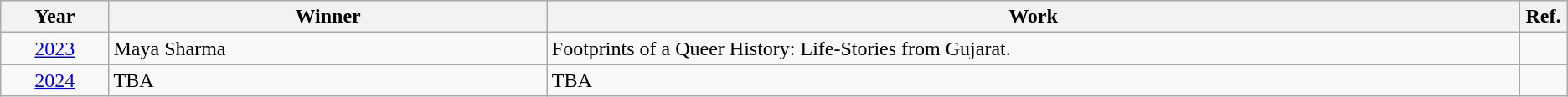<table class="wikitable sortable">
<tr>
<th scope="col" style="width: 6em;">Year</th>
<th scope="col" style="width: 28em;">Winner</th>
<th scope="col" style="width: 64em;">Work</th>
<th scope="col" class="unsortable" style="width: 2em;">Ref.</th>
</tr>
<tr style="vertical-align: top;">
<td align=center><a href='#'>2023</a></td>
<td>Maya Sharma</td>
<td>Footprints of a Queer History: Life-Stories from Gujarat.</td>
<td align=center></td>
</tr>
<tr style="vertical-align: top;">
<td align=center><a href='#'>2024</a></td>
<td>TBA</td>
<td>TBA</td>
<td align=center></td>
</tr>
</table>
